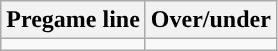<table class="wikitable">
<tr align="center">
<th>Pregame line</th>
<th>Over/under</th>
</tr>
<tr align="center">
<td></td>
<td></td>
</tr>
</table>
